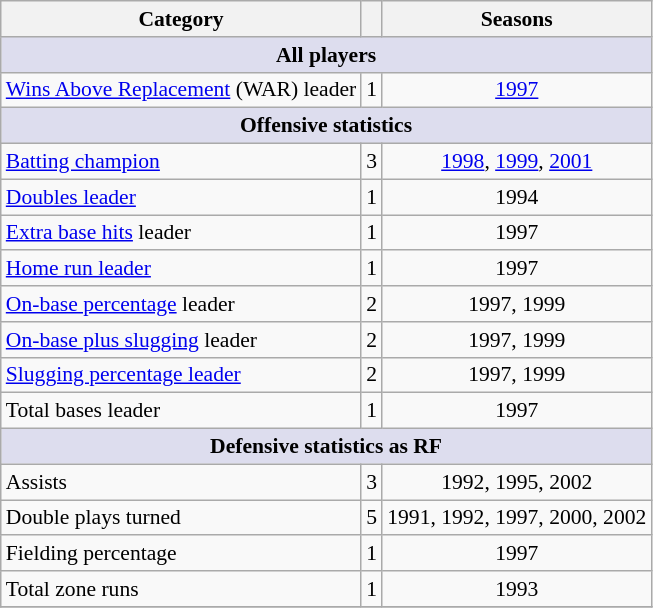<table class="wikitable" margin: 5px; text-align: center; style=font-size:90%>
<tr>
<th>Category</th>
<th></th>
<th>Seasons</th>
</tr>
<tr>
<th style="background:#ddddee;" colspan="3">All players</th>
</tr>
<tr>
<td><a href='#'>Wins Above Replacement</a> (WAR) leader</td>
<td align="center">1</td>
<td align="center"><a href='#'>1997</a></td>
</tr>
<tr>
<th style="background:#ddddee;" colspan="3">Offensive statistics</th>
</tr>
<tr>
<td><a href='#'>Batting champion</a></td>
<td align="center">3</td>
<td align="center"><a href='#'>1998</a>, <a href='#'>1999</a>, <a href='#'>2001</a></td>
</tr>
<tr>
<td><a href='#'>Doubles leader</a></td>
<td align="center">1</td>
<td align="center">1994</td>
</tr>
<tr>
<td><a href='#'>Extra base hits</a> leader</td>
<td align="center">1</td>
<td align="center">1997</td>
</tr>
<tr>
<td><a href='#'>Home run leader</a></td>
<td align="center">1</td>
<td align="center">1997</td>
</tr>
<tr>
<td><a href='#'>On-base percentage</a> leader</td>
<td align="center">2</td>
<td align="center">1997, 1999</td>
</tr>
<tr>
<td><a href='#'>On-base plus slugging</a> leader</td>
<td align="center">2</td>
<td align="center">1997, 1999</td>
</tr>
<tr>
<td><a href='#'>Slugging percentage leader</a></td>
<td align="center">2</td>
<td align="center">1997, 1999</td>
</tr>
<tr>
<td>Total bases leader</td>
<td align="center">1</td>
<td align="center">1997</td>
</tr>
<tr>
<th style="background:#ddddee;" colspan="3">Defensive statistics as RF</th>
</tr>
<tr>
<td>Assists</td>
<td align="center">3</td>
<td align="center">1992, 1995, 2002</td>
</tr>
<tr>
<td>Double plays turned</td>
<td align="center">5</td>
<td align="center">1991, 1992, 1997, 2000, 2002</td>
</tr>
<tr>
<td>Fielding percentage</td>
<td align="center">1</td>
<td align="center">1997</td>
</tr>
<tr>
<td>Total zone runs</td>
<td align="center">1</td>
<td align="center">1993</td>
</tr>
<tr>
</tr>
</table>
